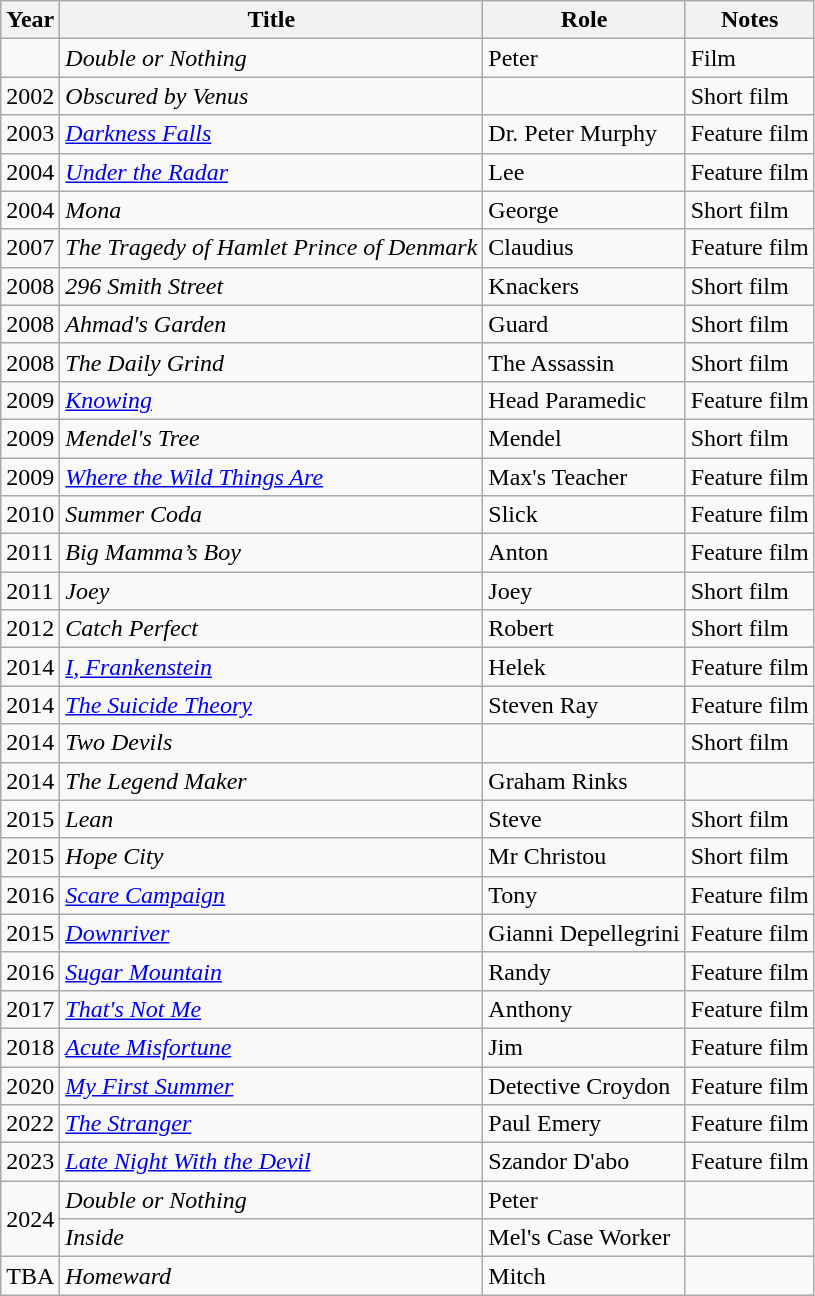<table class="wikitable">
<tr>
<th>Year</th>
<th>Title</th>
<th>Role</th>
<th>Notes</th>
</tr>
<tr>
<td></td>
<td><em>Double or Nothing</em></td>
<td>Peter</td>
<td>Film</td>
</tr>
<tr>
<td>2002</td>
<td><em>Obscured by Venus</em></td>
<td></td>
<td>Short film</td>
</tr>
<tr>
<td>2003</td>
<td><em><a href='#'>Darkness Falls</a></em></td>
<td>Dr. Peter Murphy</td>
<td>Feature film</td>
</tr>
<tr>
<td>2004</td>
<td><em><a href='#'>Under the Radar</a></em></td>
<td>Lee</td>
<td>Feature film</td>
</tr>
<tr>
<td>2004</td>
<td><em>Mona</em></td>
<td>George</td>
<td>Short film</td>
</tr>
<tr>
<td>2007</td>
<td><em>The Tragedy of Hamlet Prince of Denmark</em></td>
<td>Claudius</td>
<td>Feature film</td>
</tr>
<tr>
<td>2008</td>
<td><em>296 Smith Street</em></td>
<td>Knackers</td>
<td>Short film</td>
</tr>
<tr>
<td>2008</td>
<td><em>Ahmad's Garden</em></td>
<td>Guard</td>
<td>Short film</td>
</tr>
<tr>
<td>2008</td>
<td><em>The Daily Grind</em></td>
<td>The Assassin</td>
<td>Short film</td>
</tr>
<tr>
<td>2009</td>
<td><em><a href='#'>Knowing</a></em></td>
<td>Head Paramedic</td>
<td>Feature film</td>
</tr>
<tr>
<td>2009</td>
<td><em>Mendel's Tree</em></td>
<td>Mendel</td>
<td>Short film</td>
</tr>
<tr>
<td>2009</td>
<td><em><a href='#'>Where the Wild Things Are</a></em></td>
<td>Max's Teacher</td>
<td>Feature film</td>
</tr>
<tr>
<td>2010</td>
<td><em>Summer Coda</em></td>
<td>Slick</td>
<td>Feature film</td>
</tr>
<tr>
<td>2011</td>
<td><em>Big Mamma’s Boy</em></td>
<td>Anton</td>
<td>Feature film</td>
</tr>
<tr>
<td>2011</td>
<td><em>Joey</em></td>
<td>Joey</td>
<td>Short film</td>
</tr>
<tr>
<td>2012</td>
<td><em>Catch Perfect</em></td>
<td>Robert</td>
<td>Short film</td>
</tr>
<tr>
<td>2014</td>
<td><em><a href='#'>I, Frankenstein</a></em></td>
<td>Helek</td>
<td>Feature film</td>
</tr>
<tr>
<td>2014</td>
<td><em><a href='#'>The Suicide Theory</a></em></td>
<td>Steven Ray</td>
<td>Feature film</td>
</tr>
<tr>
<td>2014</td>
<td><em>Two Devils</em></td>
<td></td>
<td>Short film</td>
</tr>
<tr>
<td>2014</td>
<td><em>The Legend Maker</em></td>
<td>Graham Rinks</td>
<td></td>
</tr>
<tr>
<td>2015</td>
<td><em>Lean</em></td>
<td>Steve</td>
<td>Short film</td>
</tr>
<tr>
<td>2015</td>
<td><em>Hope City</em></td>
<td>Mr Christou</td>
<td>Short film</td>
</tr>
<tr>
<td>2016</td>
<td><em><a href='#'>Scare Campaign</a></em></td>
<td>Tony</td>
<td>Feature film</td>
</tr>
<tr>
<td>2015</td>
<td><em><a href='#'>Downriver</a></em></td>
<td>Gianni Depellegrini</td>
<td>Feature film</td>
</tr>
<tr>
<td>2016</td>
<td><em><a href='#'>Sugar Mountain</a></em></td>
<td>Randy</td>
<td>Feature film</td>
</tr>
<tr>
<td>2017</td>
<td><em><a href='#'>That's Not Me</a></em></td>
<td>Anthony</td>
<td>Feature film</td>
</tr>
<tr>
<td>2018</td>
<td><em><a href='#'>Acute Misfortune</a></em></td>
<td>Jim</td>
<td>Feature film</td>
</tr>
<tr>
<td>2020</td>
<td><em><a href='#'>My First Summer</a></em></td>
<td>Detective Croydon</td>
<td>Feature film</td>
</tr>
<tr>
<td>2022</td>
<td><em><a href='#'>The Stranger</a></em></td>
<td>Paul Emery</td>
<td>Feature film</td>
</tr>
<tr>
<td>2023</td>
<td><em><a href='#'>Late Night With the Devil</a></em></td>
<td>Szandor D'abo</td>
<td>Feature film</td>
</tr>
<tr>
<td rowspan="2">2024</td>
<td><em>Double or Nothing</em></td>
<td>Peter</td>
<td></td>
</tr>
<tr>
<td><em>Inside</em></td>
<td>Mel's Case Worker</td>
<td></td>
</tr>
<tr>
<td>TBA</td>
<td><em>Homeward</em></td>
<td>Mitch</td>
<td></td>
</tr>
</table>
